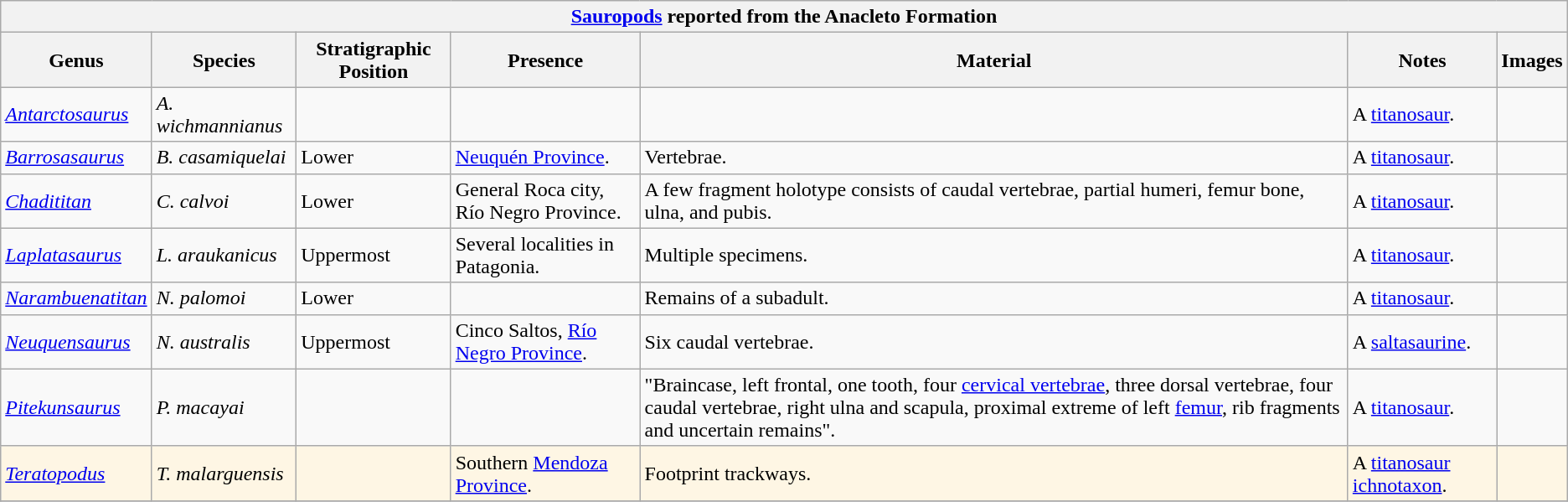<table class="wikitable" align="center">
<tr>
<th colspan="7" align="center"><strong><a href='#'>Sauropods</a> reported from the Anacleto Formation</strong></th>
</tr>
<tr>
<th>Genus</th>
<th>Species</th>
<th>Stratigraphic Position</th>
<th>Presence</th>
<th><strong>Material</strong></th>
<th>Notes</th>
<th>Images</th>
</tr>
<tr>
<td><em><a href='#'>Antarctosaurus</a></em></td>
<td><em>A. wichmannianus</em></td>
<td></td>
<td></td>
<td></td>
<td>A <a href='#'>titanosaur</a>.</td>
<td></td>
</tr>
<tr>
<td><em><a href='#'>Barrosasaurus</a></em></td>
<td><em>B. casamiquelai</em></td>
<td>Lower</td>
<td><a href='#'>Neuquén Province</a>.</td>
<td>Vertebrae.</td>
<td>A <a href='#'>titanosaur</a>.</td>
<td></td>
</tr>
<tr>
<td><em><a href='#'>Chadititan</a></em></td>
<td><em>C. calvoi</em></td>
<td>Lower</td>
<td>General Roca city, Río Negro Province.</td>
<td>A few fragment holotype consists of caudal vertebrae, partial humeri, femur bone, ulna, and pubis.</td>
<td>A <a href='#'>titanosaur</a>.</td>
<td></td>
</tr>
<tr>
<td><em><a href='#'>Laplatasaurus</a></em></td>
<td><em>L. araukanicus</em></td>
<td>Uppermost</td>
<td>Several localities in Patagonia.</td>
<td>Multiple specimens.</td>
<td>A <a href='#'>titanosaur</a>.</td>
<td></td>
</tr>
<tr>
<td><em><a href='#'>Narambuenatitan</a></em></td>
<td><em>N. palomoi</em></td>
<td>Lower</td>
<td></td>
<td>Remains of a subadult.</td>
<td>A <a href='#'>titanosaur</a>.</td>
<td></td>
</tr>
<tr>
<td><em><a href='#'>Neuquensaurus</a></em></td>
<td><em>N. australis</em></td>
<td>Uppermost</td>
<td>Cinco Saltos, <a href='#'>Río Negro Province</a>.</td>
<td>Six caudal vertebrae.</td>
<td>A <a href='#'>saltasaurine</a>.</td>
<td></td>
</tr>
<tr>
<td><em><a href='#'>Pitekunsaurus</a></em></td>
<td><em>P. macayai</em></td>
<td></td>
<td></td>
<td>"Braincase, left frontal, one tooth, four <a href='#'>cervical vertebrae</a>, three dorsal vertebrae, four caudal vertebrae, right ulna and scapula, proximal extreme of left <a href='#'>femur</a>, rib fragments and uncertain remains".</td>
<td>A <a href='#'>titanosaur</a>.</td>
<td></td>
</tr>
<tr>
<td style="background:#FEF6E4;"><em><a href='#'>Teratopodus</a></em></td>
<td style="background:#FEF6E4;"><em>T. malarguensis</em></td>
<td style="background:#FEF6E4;"></td>
<td style="background:#FEF6E4;">Southern <a href='#'>Mendoza Province</a>.</td>
<td style="background:#FEF6E4;">Footprint trackways.</td>
<td style="background:#FEF6E4;">A <a href='#'>titanosaur</a> <a href='#'>ichnotaxon</a>.</td>
<td style="background:#FEF6E4;"></td>
</tr>
<tr>
</tr>
</table>
